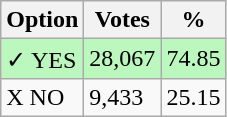<table class="wikitable">
<tr>
<th>Option</th>
<th>Votes</th>
<th>%</th>
</tr>
<tr>
<td style=background:#bbf8be>✓ YES</td>
<td style=background:#bbf8be>28,067</td>
<td style=background:#bbf8be>74.85</td>
</tr>
<tr>
<td>X NO</td>
<td>9,433</td>
<td>25.15</td>
</tr>
</table>
